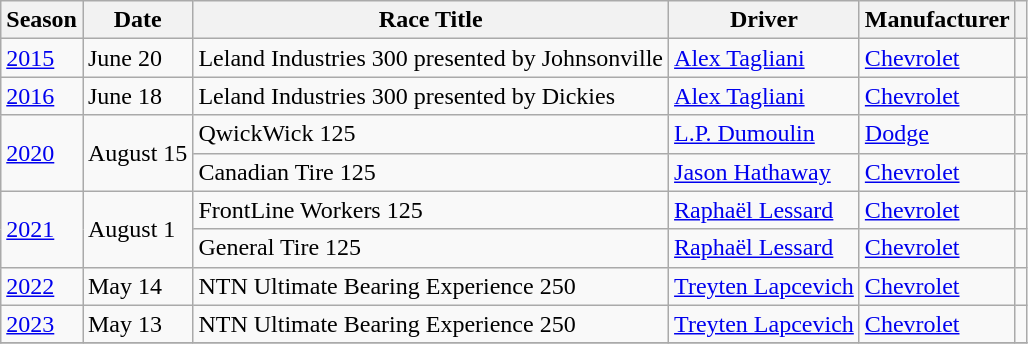<table class="wikitable">
<tr>
<th>Season</th>
<th>Date</th>
<th>Race Title</th>
<th>Driver</th>
<th>Manufacturer</th>
<th></th>
</tr>
<tr>
<td><a href='#'>2015</a></td>
<td>June 20</td>
<td>Leland Industries 300 presented by Johnsonville</td>
<td> <a href='#'>Alex Tagliani</a></td>
<td><a href='#'>Chevrolet</a></td>
<td></td>
</tr>
<tr>
<td><a href='#'>2016</a></td>
<td>June 18</td>
<td>Leland Industries 300 presented by Dickies</td>
<td> <a href='#'>Alex Tagliani</a></td>
<td><a href='#'>Chevrolet</a></td>
<td></td>
</tr>
<tr>
<td rowspan=2><a href='#'>2020</a></td>
<td rowspan=2>August 15</td>
<td>QwickWick 125</td>
<td> <a href='#'>L.P. Dumoulin</a></td>
<td><a href='#'>Dodge</a></td>
<td></td>
</tr>
<tr>
<td>Canadian Tire 125</td>
<td> <a href='#'>Jason Hathaway</a></td>
<td><a href='#'>Chevrolet</a></td>
<td></td>
</tr>
<tr>
<td rowspan=2><a href='#'>2021</a></td>
<td rowspan=2>August 1</td>
<td>FrontLine Workers 125</td>
<td> <a href='#'>Raphaël Lessard</a></td>
<td><a href='#'>Chevrolet</a></td>
<td></td>
</tr>
<tr>
<td>General Tire 125</td>
<td>  <a href='#'>Raphaël Lessard</a></td>
<td><a href='#'>Chevrolet</a></td>
<td></td>
</tr>
<tr>
<td><a href='#'>2022</a></td>
<td>May 14</td>
<td>NTN Ultimate Bearing Experience 250</td>
<td>  <a href='#'>Treyten Lapcevich</a></td>
<td><a href='#'>Chevrolet</a></td>
<td></td>
</tr>
<tr>
<td><a href='#'>2023</a></td>
<td>May 13</td>
<td>NTN Ultimate Bearing Experience 250</td>
<td>  <a href='#'>Treyten Lapcevich</a></td>
<td><a href='#'>Chevrolet</a></td>
<td></td>
</tr>
<tr>
</tr>
</table>
